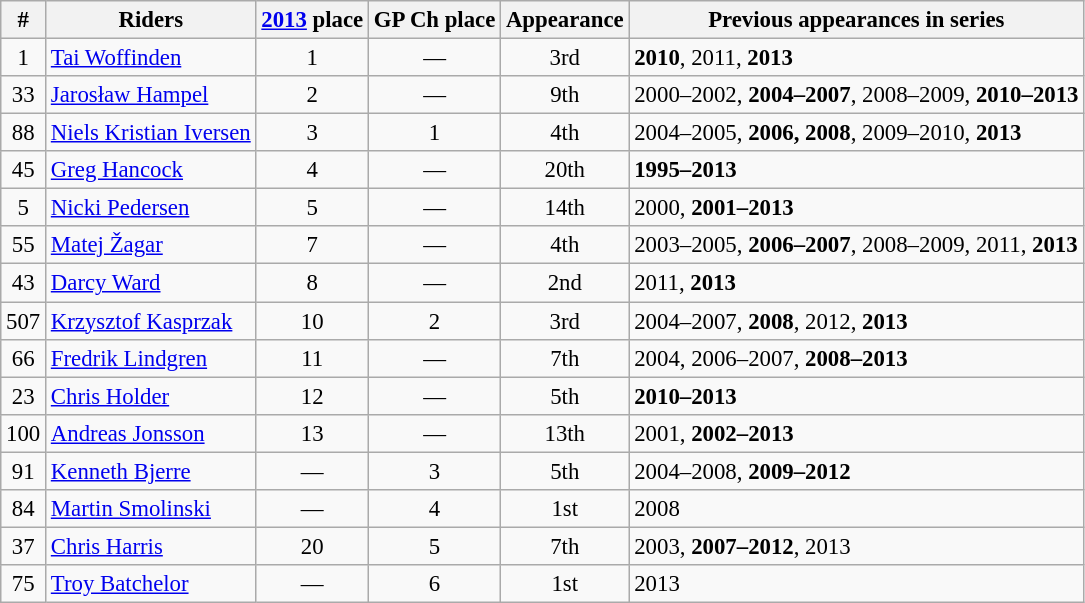<table class="wikitable" style="text-align: center; font-size: 95%">
<tr>
<th>#</th>
<th>Riders</th>
<th><a href='#'>2013</a> place</th>
<th>GP Ch place</th>
<th>Appearance</th>
<th>Previous appearances in series</th>
</tr>
<tr>
<td>1</td>
<td align=left> <a href='#'>Tai Woffinden</a></td>
<td>1</td>
<td>—</td>
<td>3rd</td>
<td align=left><strong>2010</strong>, 2011, <strong>2013</strong></td>
</tr>
<tr>
<td>33</td>
<td align=left> <a href='#'>Jarosław Hampel</a></td>
<td>2</td>
<td>—</td>
<td>9th</td>
<td align=left>2000–2002, <strong>2004–2007</strong>, 2008–2009, <strong>2010–2013</strong></td>
</tr>
<tr>
<td>88</td>
<td align=left> <a href='#'>Niels Kristian Iversen</a></td>
<td>3</td>
<td>1</td>
<td>4th</td>
<td align=left>2004–2005, <strong>2006, 2008</strong>, 2009–2010, <strong>2013</strong></td>
</tr>
<tr>
<td>45</td>
<td align=left> <a href='#'>Greg Hancock</a></td>
<td>4</td>
<td>—</td>
<td>20th</td>
<td align=left><strong>1995–2013</strong></td>
</tr>
<tr>
<td>5</td>
<td align=left> <a href='#'>Nicki Pedersen</a></td>
<td>5</td>
<td>—</td>
<td>14th</td>
<td align=left>2000, <strong>2001–2013</strong></td>
</tr>
<tr>
<td>55</td>
<td align=left> <a href='#'>Matej Žagar</a></td>
<td>7</td>
<td>—</td>
<td>4th</td>
<td align=left>2003–2005, <strong>2006–2007</strong>, 2008–2009, 2011, <strong>2013</strong></td>
</tr>
<tr>
<td>43</td>
<td align=left> <a href='#'>Darcy Ward</a></td>
<td>8</td>
<td>—</td>
<td>2nd</td>
<td align=left>2011, <strong>2013</strong></td>
</tr>
<tr>
<td>507</td>
<td align=left> <a href='#'>Krzysztof Kasprzak</a></td>
<td>10</td>
<td>2</td>
<td>3rd</td>
<td align=left>2004–2007, <strong>2008</strong>, 2012, <strong>2013</strong></td>
</tr>
<tr>
<td>66</td>
<td align=left> <a href='#'>Fredrik Lindgren</a></td>
<td>11</td>
<td>—</td>
<td>7th</td>
<td align=left>2004, 2006–2007, <strong>2008–2013</strong></td>
</tr>
<tr>
<td>23</td>
<td align=left> <a href='#'>Chris Holder</a></td>
<td>12</td>
<td>—</td>
<td>5th</td>
<td align=left><strong>2010–2013</strong></td>
</tr>
<tr>
<td>100</td>
<td align=left> <a href='#'>Andreas Jonsson</a></td>
<td>13</td>
<td>—</td>
<td>13th</td>
<td align=left>2001, <strong>2002–2013</strong></td>
</tr>
<tr>
<td>91</td>
<td align=left> <a href='#'>Kenneth Bjerre</a></td>
<td>—</td>
<td>3</td>
<td>5th</td>
<td align=left>2004–2008, <strong>2009–2012</strong></td>
</tr>
<tr>
<td>84</td>
<td align=left> <a href='#'>Martin Smolinski</a></td>
<td>—</td>
<td>4</td>
<td>1st</td>
<td align=left>2008</td>
</tr>
<tr>
<td>37</td>
<td align=left> <a href='#'>Chris Harris</a></td>
<td>20</td>
<td>5</td>
<td>7th</td>
<td align=left>2003, <strong>2007–2012</strong>, 2013</td>
</tr>
<tr>
<td>75</td>
<td align=left> <a href='#'>Troy Batchelor</a></td>
<td>—</td>
<td>6</td>
<td>1st</td>
<td align=left>2013</td>
</tr>
</table>
